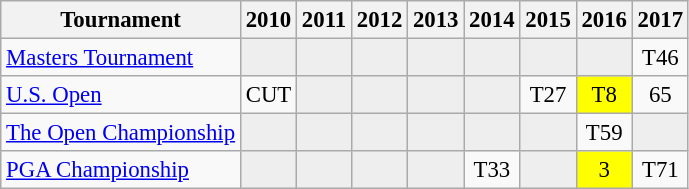<table class="wikitable" style="font-size:95%;text-align:center;">
<tr>
<th>Tournament</th>
<th>2010</th>
<th>2011</th>
<th>2012</th>
<th>2013</th>
<th>2014</th>
<th>2015</th>
<th>2016</th>
<th>2017</th>
</tr>
<tr>
<td align=left><a href='#'>Masters Tournament</a></td>
<td style="background:#eeeeee;"></td>
<td style="background:#eeeeee;"></td>
<td style="background:#eeeeee;"></td>
<td style="background:#eeeeee;"></td>
<td style="background:#eeeeee;"></td>
<td style="background:#eeeeee;"></td>
<td style="background:#eeeeee;"></td>
<td>T46</td>
</tr>
<tr>
<td align=left><a href='#'>U.S. Open</a></td>
<td>CUT</td>
<td style="background:#eeeeee;"></td>
<td style="background:#eeeeee;"></td>
<td style="background:#eeeeee;"></td>
<td style="background:#eeeeee;"></td>
<td>T27</td>
<td style="background:yellow;">T8</td>
<td>65</td>
</tr>
<tr>
<td align=left><a href='#'>The Open Championship</a></td>
<td style="background:#eeeeee;"></td>
<td style="background:#eeeeee;"></td>
<td style="background:#eeeeee;"></td>
<td style="background:#eeeeee;"></td>
<td style="background:#eeeeee;"></td>
<td style="background:#eeeeee;"></td>
<td>T59</td>
<td style="background:#eeeeee;"></td>
</tr>
<tr>
<td align=left><a href='#'>PGA Championship</a></td>
<td style="background:#eeeeee;"></td>
<td style="background:#eeeeee;"></td>
<td style="background:#eeeeee;"></td>
<td style="background:#eeeeee;"></td>
<td>T33</td>
<td style="background:#eeeeee;"></td>
<td style="background:yellow;">3</td>
<td>T71</td>
</tr>
</table>
